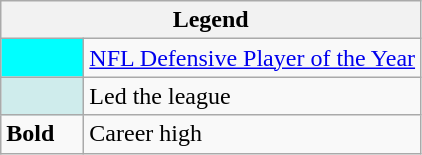<table class="wikitable">
<tr>
<th colspan="2">Legend</th>
</tr>
<tr>
<td style="background:#00ffff; width:3em;"></td>
<td><a href='#'>NFL Defensive Player of the Year</a></td>
</tr>
<tr>
<td style="background:#cfecec; width:3em;"></td>
<td>Led the league</td>
</tr>
<tr>
<td><strong>Bold</strong></td>
<td>Career high</td>
</tr>
</table>
